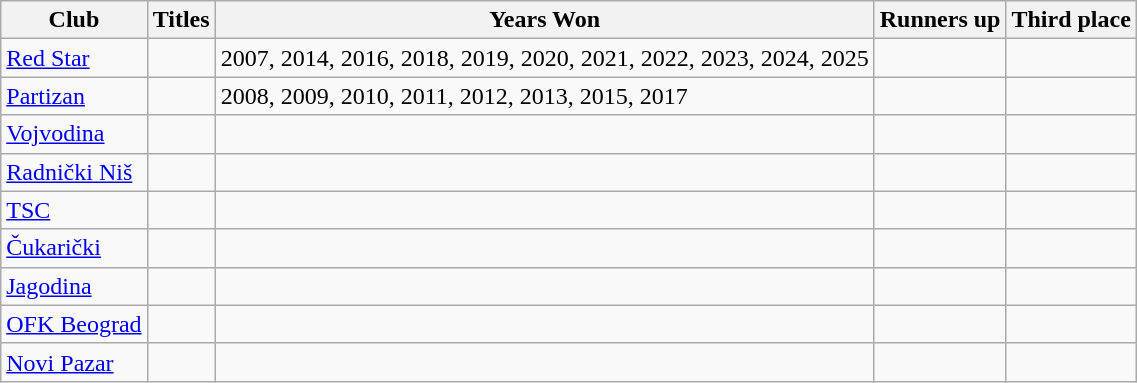<table class="wikitable">
<tr>
<th>Club</th>
<th>Titles</th>
<th>Years Won</th>
<th>Runners up</th>
<th>Third place</th>
</tr>
<tr>
<td><a href='#'>Red Star</a></td>
<td></td>
<td>2007, 2014, 2016, 2018, 2019, 2020, 2021, 2022, 2023, 2024, 2025</td>
<td></td>
<td></td>
</tr>
<tr>
<td><a href='#'>Partizan</a></td>
<td></td>
<td>2008, 2009, 2010, 2011, 2012, 2013, 2015, 2017</td>
<td></td>
<td></td>
</tr>
<tr>
<td><a href='#'>Vojvodina</a></td>
<td></td>
<td></td>
<td></td>
<td></td>
</tr>
<tr>
<td><a href='#'>Radnički Niš</a></td>
<td></td>
<td></td>
<td></td>
<td></td>
</tr>
<tr>
<td><a href='#'>TSC</a></td>
<td></td>
<td></td>
<td></td>
<td></td>
</tr>
<tr>
<td><a href='#'>Čukarički</a></td>
<td></td>
<td></td>
<td></td>
<td></td>
</tr>
<tr>
<td><a href='#'>Jagodina</a></td>
<td></td>
<td></td>
<td></td>
<td></td>
</tr>
<tr>
<td><a href='#'>OFK Beograd</a></td>
<td></td>
<td></td>
<td></td>
<td></td>
</tr>
<tr>
<td><a href='#'>Novi Pazar</a></td>
<td></td>
<td></td>
<td></td>
<td></td>
</tr>
</table>
